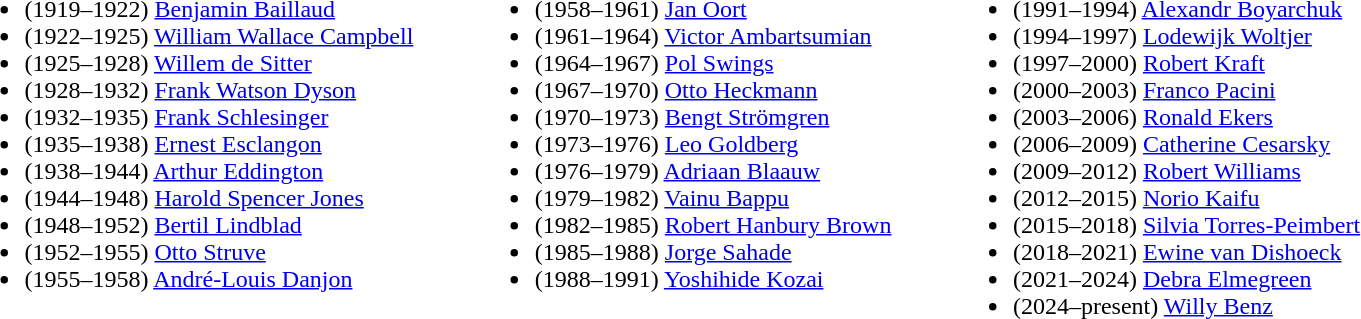<table>
<tr>
<td valign="top"><br><ul><li>(1919–1922)  <a href='#'>Benjamin Baillaud</a></li><li>(1922–1925)  <a href='#'>William Wallace Campbell</a></li><li>(1925–1928)  <a href='#'>Willem de Sitter</a></li><li>(1928–1932)  <a href='#'>Frank Watson Dyson</a></li><li>(1932–1935)  <a href='#'>Frank Schlesinger</a></li><li>(1935–1938)  <a href='#'>Ernest Esclangon</a></li><li>(1938–1944)  <a href='#'>Arthur Eddington</a></li><li>(1944–1948)  <a href='#'>Harold Spencer Jones</a></li><li>(1948–1952)  <a href='#'>Bertil Lindblad</a></li><li>(1952–1955)  <a href='#'>Otto Struve</a></li><li>(1955–1958)  <a href='#'>André-Louis Danjon</a></li></ul></td>
<td width="33"> </td>
<td valign="top"><br><ul><li>(1958–1961)  <a href='#'>Jan Oort</a></li><li>(1961–1964)  <a href='#'>Victor Ambartsumian</a></li><li>(1964–1967)  <a href='#'>Pol Swings</a></li><li>(1967–1970)  <a href='#'>Otto Heckmann</a></li><li>(1970–1973)  <a href='#'>Bengt Strömgren</a></li><li>(1973–1976)  <a href='#'>Leo Goldberg</a></li><li>(1976–1979)  <a href='#'>Adriaan Blaauw</a></li><li>(1979–1982)  <a href='#'>Vainu Bappu</a></li><li>(1982–1985)  <a href='#'>Robert Hanbury Brown</a></li><li>(1985–1988)  <a href='#'>Jorge Sahade</a></li><li>(1988–1991)  <a href='#'>Yoshihide Kozai</a></li></ul></td>
<td width="33"> </td>
<td valign="top"><br><ul><li>(1991–1994)  <a href='#'>Alexandr Boyarchuk</a></li><li>(1994–1997)  <a href='#'>Lodewijk Woltjer</a></li><li>(1997–2000)  <a href='#'>Robert Kraft</a></li><li>(2000–2003)  <a href='#'>Franco Pacini</a></li><li>(2003–2006)  <a href='#'>Ronald Ekers</a></li><li>(2006–2009)  <a href='#'>Catherine Cesarsky</a></li><li>(2009–2012)  <a href='#'>Robert Williams</a></li><li>(2012–2015)  <a href='#'>Norio Kaifu</a></li><li>(2015–2018)  <a href='#'>Silvia Torres-Peimbert</a></li><li>(2018–2021)  <a href='#'>Ewine van Dishoeck</a></li><li>(2021–2024)  <a href='#'>Debra Elmegreen</a></li><li>(2024–present)  <a href='#'>Willy Benz</a></li></ul></td>
</tr>
</table>
